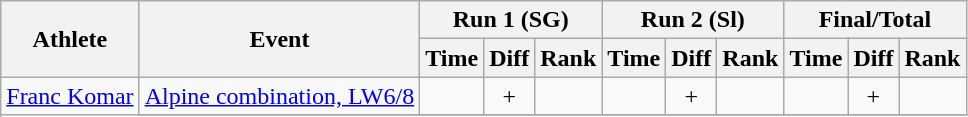<table class="wikitable" style="font-size:100%">
<tr>
<th rowspan="2">Athlete</th>
<th rowspan="2">Event</th>
<th colspan="3">Run 1 (SG)</th>
<th colspan="3">Run 2 (Sl)</th>
<th colspan="3">Final/Total</th>
</tr>
<tr>
<th>Time</th>
<th>Diff</th>
<th>Rank</th>
<th>Time</th>
<th>Diff</th>
<th>Rank</th>
<th>Time</th>
<th>Diff</th>
<th>Rank</th>
</tr>
<tr>
<td rowspan=2><a href='#'>Franc Komar</a></td>
<td><a href='#'>Alpine combination, LW6/8</a></td>
<td align="center"></td>
<td align="center">+</td>
<td align="center"></td>
<td align="center"></td>
<td align="center">+</td>
<td align="center"></td>
<td align="center"></td>
<td align="center">+</td>
<td colspan="3" align="center"></td>
</tr>
<tr>
</tr>
</table>
